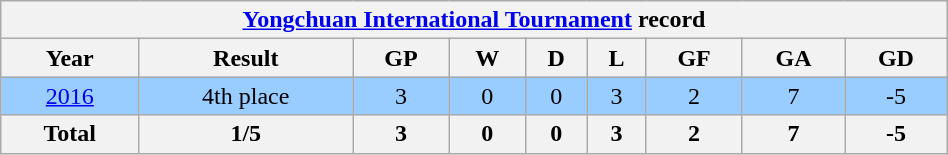<table class="wikitable" style="text-align: center; width:50%;">
<tr>
<th colspan=9> <a href='#'>Yongchuan International Tournament</a> record</th>
</tr>
<tr>
<th>Year</th>
<th>Result</th>
<th>GP</th>
<th>W</th>
<th>D</th>
<th>L</th>
<th>GF</th>
<th>GA</th>
<th>GD</th>
</tr>
<tr bgcolor=#9acdff>
<td><a href='#'>2016</a></td>
<td>4th place</td>
<td>3</td>
<td>0</td>
<td>0</td>
<td>3</td>
<td>2</td>
<td>7</td>
<td>-5</td>
</tr>
<tr>
<th>Total</th>
<th>1/5</th>
<th>3</th>
<th>0</th>
<th>0</th>
<th>3</th>
<th>2</th>
<th>7</th>
<th>-5</th>
</tr>
</table>
